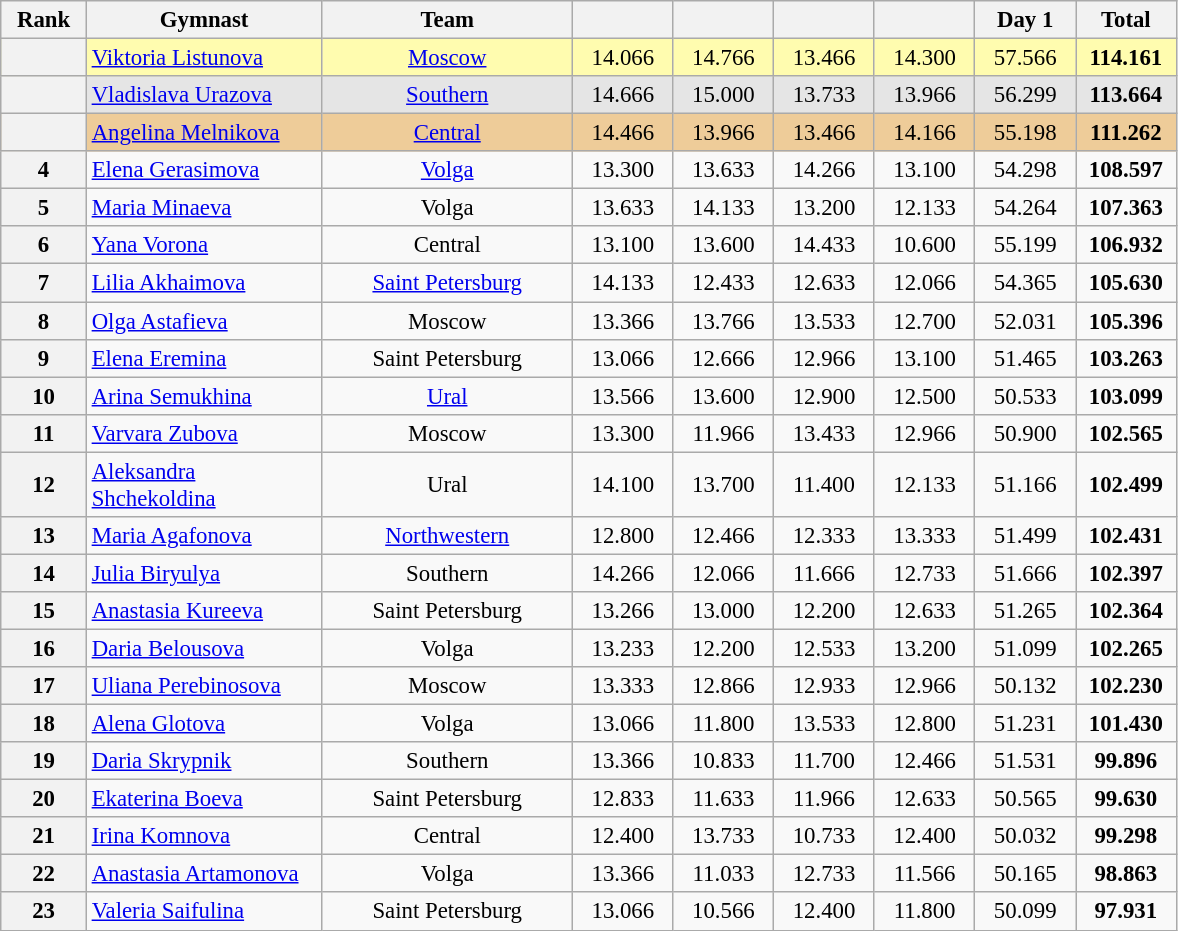<table class="wikitable sortable" style="text-align:center; font-size:95%">
<tr>
<th scope="col" style="width:50px;">Rank</th>
<th scope="col" style="width:150px;">Gymnast</th>
<th scope="col" style="width:160px;">Team</th>
<th scope="col" style="width:60px;"></th>
<th scope="col" style="width:60px;"></th>
<th scope="col" style="width:60px;"></th>
<th scope="col" style="width:60px;"></th>
<th scope="col" style="width:60px;">Day 1</th>
<th scope="col" style="width:60px;">Total</th>
</tr>
<tr style="background:#fffcaf;">
<th scope=row style="text-align:center"></th>
<td align=left><a href='#'>Viktoria Listunova</a></td>
<td><a href='#'>Moscow</a></td>
<td>14.066</td>
<td>14.766</td>
<td>13.466</td>
<td>14.300</td>
<td>57.566</td>
<td><strong>114.161</strong></td>
</tr>
<tr style="background:#e5e5e5;">
<th scope=row style="text-align:center"></th>
<td align=left><a href='#'>Vladislava Urazova</a></td>
<td><a href='#'>Southern</a></td>
<td>14.666</td>
<td>15.000</td>
<td>13.733</td>
<td>13.966</td>
<td>56.299</td>
<td><strong>113.664</strong></td>
</tr>
<tr style="background:#ec9;">
<th scope=row style="text-align:center"></th>
<td align=left><a href='#'>Angelina Melnikova</a></td>
<td><a href='#'>Central</a></td>
<td>14.466</td>
<td>13.966</td>
<td>13.466</td>
<td>14.166</td>
<td>55.198</td>
<td><strong>111.262</strong></td>
</tr>
<tr>
<th scope=row style="text-align:center">4</th>
<td align=left><a href='#'>Elena Gerasimova</a></td>
<td><a href='#'>Volga</a></td>
<td>13.300</td>
<td>13.633</td>
<td>14.266</td>
<td>13.100</td>
<td>54.298</td>
<td><strong>108.597</strong></td>
</tr>
<tr>
<th scope=row style="text-align:center">5</th>
<td align=left><a href='#'>Maria Minaeva</a></td>
<td>Volga</td>
<td>13.633</td>
<td>14.133</td>
<td>13.200</td>
<td>12.133</td>
<td>54.264</td>
<td><strong>107.363</strong></td>
</tr>
<tr>
<th scope=row style="text-align:center">6</th>
<td align=left><a href='#'>Yana Vorona</a></td>
<td>Central</td>
<td>13.100</td>
<td>13.600</td>
<td>14.433</td>
<td>10.600</td>
<td>55.199</td>
<td><strong>106.932</strong></td>
</tr>
<tr>
<th scope=row style="text-align:center">7</th>
<td align=left><a href='#'>Lilia Akhaimova</a></td>
<td><a href='#'>Saint Petersburg</a></td>
<td>14.133</td>
<td>12.433</td>
<td>12.633</td>
<td>12.066</td>
<td>54.365</td>
<td><strong>105.630</strong></td>
</tr>
<tr>
<th scope=row style="text-align:center">8</th>
<td align=left><a href='#'>Olga Astafieva</a></td>
<td>Moscow</td>
<td>13.366</td>
<td>13.766</td>
<td>13.533</td>
<td>12.700</td>
<td>52.031</td>
<td><strong>105.396</strong></td>
</tr>
<tr>
<th scope=row style="text-align:center">9</th>
<td align=left><a href='#'>Elena Eremina</a></td>
<td>Saint Petersburg</td>
<td>13.066</td>
<td>12.666</td>
<td>12.966</td>
<td>13.100</td>
<td>51.465</td>
<td><strong>103.263</strong></td>
</tr>
<tr>
<th scope=row style="text-align:center">10</th>
<td align=left><a href='#'>Arina Semukhina</a></td>
<td><a href='#'>Ural</a></td>
<td>13.566</td>
<td>13.600</td>
<td>12.900</td>
<td>12.500</td>
<td>50.533</td>
<td><strong>103.099</strong></td>
</tr>
<tr>
<th scope=row style="text-align:center">11</th>
<td align=left><a href='#'>Varvara Zubova</a></td>
<td>Moscow</td>
<td>13.300</td>
<td>11.966</td>
<td>13.433</td>
<td>12.966</td>
<td>50.900</td>
<td><strong>102.565</strong></td>
</tr>
<tr>
<th scope=row style="text-align:center">12</th>
<td align=left><a href='#'>Aleksandra Shchekoldina</a></td>
<td>Ural</td>
<td>14.100</td>
<td>13.700</td>
<td>11.400</td>
<td>12.133</td>
<td>51.166</td>
<td><strong>102.499</strong></td>
</tr>
<tr>
<th scope=row style="text-align:center">13</th>
<td align=left><a href='#'>Maria Agafonova</a></td>
<td><a href='#'>Northwestern</a></td>
<td>12.800</td>
<td>12.466</td>
<td>12.333</td>
<td>13.333</td>
<td>51.499</td>
<td><strong>102.431</strong></td>
</tr>
<tr>
<th scope=row style="text-align:center">14</th>
<td align=left><a href='#'>Julia Biryulya</a></td>
<td>Southern</td>
<td>14.266</td>
<td>12.066</td>
<td>11.666</td>
<td>12.733</td>
<td>51.666</td>
<td><strong>102.397</strong></td>
</tr>
<tr>
<th scope=row style="text-align:center">15</th>
<td align=left><a href='#'>Anastasia Kureeva</a></td>
<td>Saint Petersburg</td>
<td>13.266</td>
<td>13.000</td>
<td>12.200</td>
<td>12.633</td>
<td>51.265</td>
<td><strong>102.364</strong></td>
</tr>
<tr>
<th scope=row style="text-align:center">16</th>
<td align=left><a href='#'>Daria Belousova</a></td>
<td>Volga</td>
<td>13.233</td>
<td>12.200</td>
<td>12.533</td>
<td>13.200</td>
<td>51.099</td>
<td><strong>102.265</strong></td>
</tr>
<tr>
<th scope=row style="text-align:center">17</th>
<td align=left><a href='#'>Uliana Perebinosova</a></td>
<td>Moscow</td>
<td>13.333</td>
<td>12.866</td>
<td>12.933</td>
<td>12.966</td>
<td>50.132</td>
<td><strong>102.230</strong></td>
</tr>
<tr>
<th scope=row style="text-align:center">18</th>
<td align=left><a href='#'>Alena Glotova</a></td>
<td>Volga</td>
<td>13.066</td>
<td>11.800</td>
<td>13.533</td>
<td>12.800</td>
<td>51.231</td>
<td><strong>101.430</strong></td>
</tr>
<tr>
<th scope=row style="text-align:center">19</th>
<td align=left><a href='#'>Daria Skrypnik</a></td>
<td>Southern</td>
<td>13.366</td>
<td>10.833</td>
<td>11.700</td>
<td>12.466</td>
<td>51.531</td>
<td><strong>99.896</strong></td>
</tr>
<tr>
<th scope=row style="text-align:center">20</th>
<td align=left><a href='#'>Ekaterina Boeva</a></td>
<td>Saint Petersburg</td>
<td>12.833</td>
<td>11.633</td>
<td>11.966</td>
<td>12.633</td>
<td>50.565</td>
<td><strong>99.630</strong></td>
</tr>
<tr>
<th scope=row style="text-align:center">21</th>
<td align=left><a href='#'>Irina Komnova</a></td>
<td>Central</td>
<td>12.400</td>
<td>13.733</td>
<td>10.733</td>
<td>12.400</td>
<td>50.032</td>
<td><strong>99.298</strong></td>
</tr>
<tr>
<th scope=row style="text-align:center">22</th>
<td align=left><a href='#'>Anastasia Artamonova</a></td>
<td>Volga</td>
<td>13.366</td>
<td>11.033</td>
<td>12.733</td>
<td>11.566</td>
<td>50.165</td>
<td><strong>98.863</strong></td>
</tr>
<tr>
<th scope=row style="text-align:center">23</th>
<td align=left><a href='#'>Valeria Saifulina</a></td>
<td>Saint Petersburg</td>
<td>13.066</td>
<td>10.566</td>
<td>12.400</td>
<td>11.800</td>
<td>50.099</td>
<td><strong>97.931</strong></td>
</tr>
</table>
